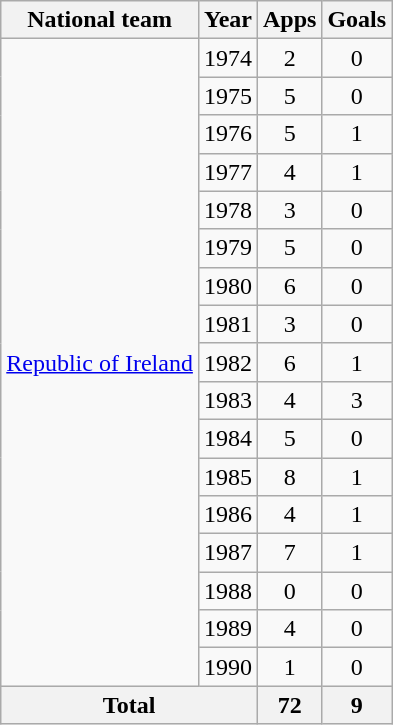<table class="wikitable" style="text-align:center">
<tr>
<th scope="col">National team</th>
<th scope="col">Year</th>
<th scope="col">Apps</th>
<th scope="col">Goals</th>
</tr>
<tr>
<td rowspan="17"><a href='#'>Republic of Ireland</a></td>
<td>1974</td>
<td>2</td>
<td>0</td>
</tr>
<tr>
<td scope="row">1975</td>
<td>5</td>
<td>0</td>
</tr>
<tr>
<td scope="row">1976</td>
<td>5</td>
<td>1</td>
</tr>
<tr>
<td scope="row">1977</td>
<td>4</td>
<td>1</td>
</tr>
<tr>
<td scope="row">1978</td>
<td>3</td>
<td>0</td>
</tr>
<tr>
<td scope="row">1979</td>
<td>5</td>
<td>0</td>
</tr>
<tr>
<td scope="row">1980</td>
<td>6</td>
<td>0</td>
</tr>
<tr>
<td scope="row">1981</td>
<td>3</td>
<td>0</td>
</tr>
<tr>
<td scope="row">1982</td>
<td>6</td>
<td>1</td>
</tr>
<tr>
<td scope="row">1983</td>
<td>4</td>
<td>3</td>
</tr>
<tr>
<td scope="row">1984</td>
<td>5</td>
<td>0</td>
</tr>
<tr>
<td scope="row">1985</td>
<td>8</td>
<td>1</td>
</tr>
<tr>
<td scope="row">1986</td>
<td>4</td>
<td>1</td>
</tr>
<tr>
<td scope="row">1987</td>
<td>7</td>
<td>1</td>
</tr>
<tr>
<td scope="row">1988</td>
<td>0</td>
<td>0</td>
</tr>
<tr>
<td scope="row">1989</td>
<td>4</td>
<td>0</td>
</tr>
<tr>
<td scope="row">1990</td>
<td>1</td>
<td>0</td>
</tr>
<tr>
<th scope="row" colspan="2">Total</th>
<th>72</th>
<th>9</th>
</tr>
</table>
